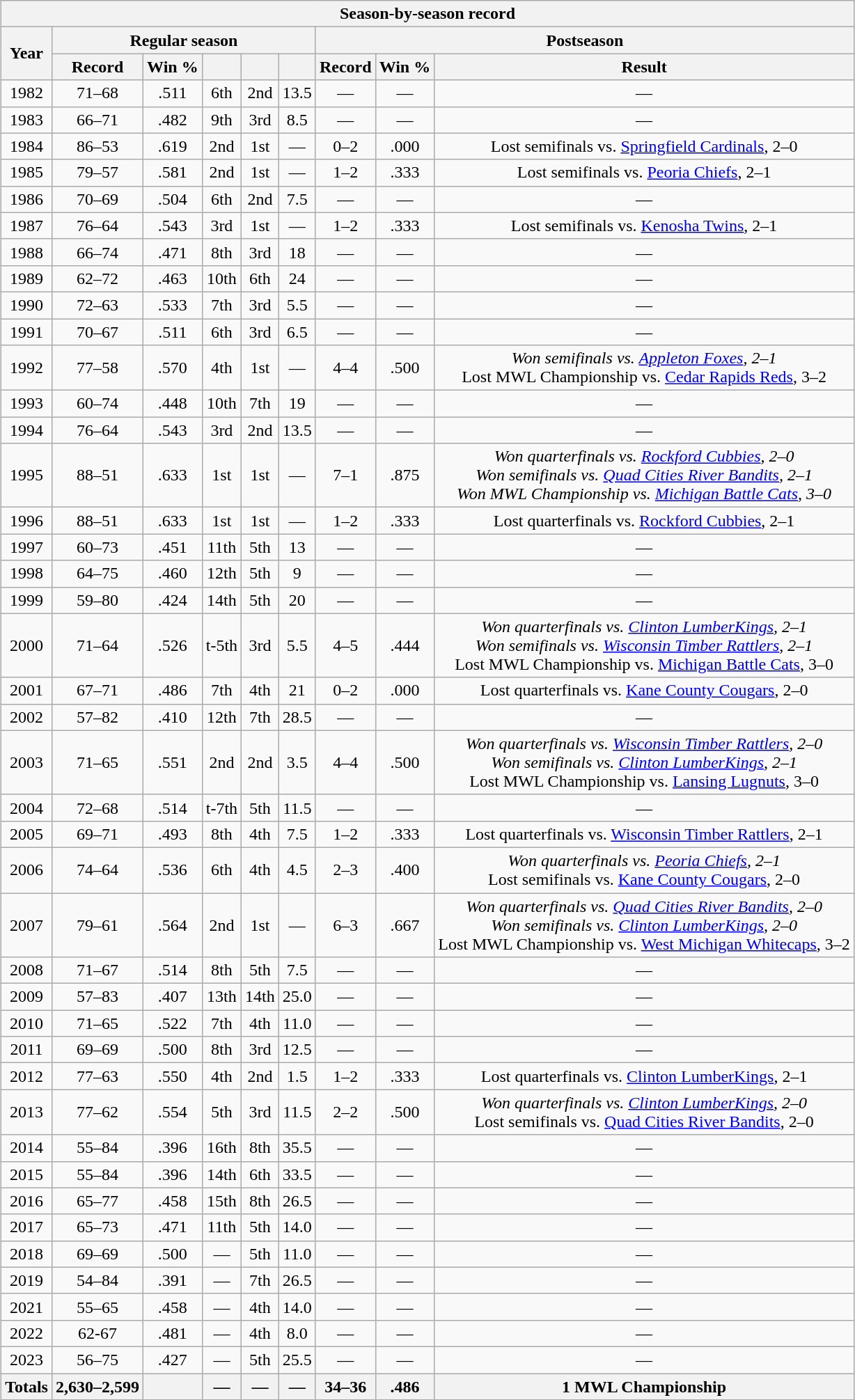<table class="wikitable" style="margin: 1em auto 1em auto; text-align:center;">
<tr>
<th colspan="9">Season-by-season record</th>
</tr>
<tr>
<th rowspan="2">Year</th>
<th colspan="5">Regular season</th>
<th colspan="3">Postseason</th>
</tr>
<tr>
<th>Record</th>
<th>Win %</th>
<th></th>
<th></th>
<th></th>
<th>Record</th>
<th>Win %</th>
<th>Result</th>
</tr>
<tr>
<td>1982</td>
<td>71–68</td>
<td>.511</td>
<td>6th</td>
<td>2nd</td>
<td>13.5</td>
<td>—</td>
<td>—</td>
<td>—</td>
</tr>
<tr>
<td>1983</td>
<td>66–71</td>
<td>.482</td>
<td>9th</td>
<td>3rd</td>
<td>8.5</td>
<td>—</td>
<td>—</td>
<td>—</td>
</tr>
<tr>
<td>1984</td>
<td>86–53</td>
<td>.619</td>
<td>2nd</td>
<td>1st</td>
<td>—</td>
<td>0–2</td>
<td>.000</td>
<td>Lost semifinals vs. <a href='#'>Springfield Cardinals</a>, 2–0</td>
</tr>
<tr>
<td>1985</td>
<td>79–57</td>
<td>.581</td>
<td>2nd</td>
<td>1st</td>
<td>—</td>
<td>1–2</td>
<td>.333</td>
<td>Lost semifinals vs. <a href='#'>Peoria Chiefs</a>, 2–1</td>
</tr>
<tr>
<td>1986</td>
<td>70–69</td>
<td>.504</td>
<td>6th</td>
<td>2nd</td>
<td>7.5</td>
<td>—</td>
<td>—</td>
<td>—</td>
</tr>
<tr>
<td>1987</td>
<td>76–64</td>
<td>.543</td>
<td>3rd</td>
<td>1st</td>
<td>—</td>
<td>1–2</td>
<td>.333</td>
<td>Lost semifinals vs. <a href='#'>Kenosha Twins</a>, 2–1</td>
</tr>
<tr>
<td>1988</td>
<td>66–74</td>
<td>.471</td>
<td>8th</td>
<td>3rd</td>
<td>18</td>
<td>—</td>
<td>—</td>
<td>—</td>
</tr>
<tr>
<td>1989</td>
<td>62–72</td>
<td>.463</td>
<td>10th</td>
<td>6th</td>
<td>24</td>
<td>—</td>
<td>—</td>
<td>—</td>
</tr>
<tr>
<td>1990</td>
<td>72–63</td>
<td>.533</td>
<td>7th</td>
<td>3rd</td>
<td>5.5</td>
<td>—</td>
<td>—</td>
<td>—</td>
</tr>
<tr>
<td>1991</td>
<td>70–67</td>
<td>.511</td>
<td>6th</td>
<td>3rd</td>
<td>6.5</td>
<td>—</td>
<td>—</td>
<td>—</td>
</tr>
<tr>
<td>1992</td>
<td>77–58</td>
<td>.570</td>
<td>4th</td>
<td>1st</td>
<td>—</td>
<td>4–4</td>
<td>.500</td>
<td><em>Won semifinals vs. <a href='#'>Appleton Foxes</a>, 2–1</em><br>Lost MWL Championship vs. <a href='#'>Cedar Rapids Reds</a>, 3–2</td>
</tr>
<tr>
<td>1993</td>
<td>60–74</td>
<td>.448</td>
<td>10th</td>
<td>7th</td>
<td>19</td>
<td>—</td>
<td>—</td>
<td>—</td>
</tr>
<tr>
<td>1994</td>
<td>76–64</td>
<td>.543</td>
<td>3rd</td>
<td>2nd</td>
<td>13.5</td>
<td>—</td>
<td>—</td>
<td>—</td>
</tr>
<tr>
<td>1995</td>
<td>88–51</td>
<td>.633</td>
<td>1st</td>
<td>1st</td>
<td>—</td>
<td>7–1</td>
<td>.875</td>
<td><em>Won quarterfinals vs. <a href='#'>Rockford Cubbies</a>, 2–0<br>Won semifinals vs. <a href='#'>Quad Cities River Bandits</a>, 2–1<br>Won MWL Championship vs. <a href='#'>Michigan Battle Cats</a>, 3–0</em></td>
</tr>
<tr>
<td>1996</td>
<td>88–51</td>
<td>.633</td>
<td>1st</td>
<td>1st</td>
<td>—</td>
<td>1–2</td>
<td>.333</td>
<td>Lost quarterfinals vs. <a href='#'>Rockford Cubbies</a>, 2–1</td>
</tr>
<tr>
<td>1997</td>
<td>60–73</td>
<td>.451</td>
<td>11th</td>
<td>5th</td>
<td>13</td>
<td>—</td>
<td>—</td>
<td>—</td>
</tr>
<tr>
<td>1998</td>
<td>64–75</td>
<td>.460</td>
<td>12th</td>
<td>5th</td>
<td>9</td>
<td>—</td>
<td>—</td>
<td>—</td>
</tr>
<tr>
<td>1999</td>
<td>59–80</td>
<td>.424</td>
<td>14th</td>
<td>5th</td>
<td>20</td>
<td>—</td>
<td>—</td>
<td>—</td>
</tr>
<tr>
<td>2000</td>
<td>71–64</td>
<td>.526</td>
<td>t-5th</td>
<td>3rd</td>
<td>5.5</td>
<td>4–5</td>
<td>.444</td>
<td><em>Won quarterfinals vs. <a href='#'>Clinton LumberKings</a>, 2–1<br>Won semifinals vs. <a href='#'>Wisconsin Timber Rattlers</a>, 2–1</em><br>Lost MWL Championship vs. <a href='#'>Michigan Battle Cats</a>, 3–0</td>
</tr>
<tr>
<td>2001</td>
<td>67–71</td>
<td>.486</td>
<td>7th</td>
<td>4th</td>
<td>21</td>
<td>0–2</td>
<td>.000</td>
<td>Lost quarterfinals vs. <a href='#'>Kane County Cougars</a>, 2–0</td>
</tr>
<tr>
<td>2002</td>
<td>57–82</td>
<td>.410</td>
<td>12th</td>
<td>7th</td>
<td>28.5</td>
<td>—</td>
<td>—</td>
<td>—</td>
</tr>
<tr>
<td>2003</td>
<td>71–65</td>
<td>.551</td>
<td>2nd</td>
<td>2nd</td>
<td>3.5</td>
<td>4–4</td>
<td>.500</td>
<td><em>Won quarterfinals vs. <a href='#'>Wisconsin Timber Rattlers</a>, 2–0<br>Won semifinals vs. <a href='#'>Clinton LumberKings</a>, 2–1</em><br>Lost MWL Championship vs. <a href='#'>Lansing Lugnuts</a>, 3–0</td>
</tr>
<tr>
<td>2004</td>
<td>72–68</td>
<td>.514</td>
<td>t-7th</td>
<td>5th</td>
<td>11.5</td>
<td>—</td>
<td>—</td>
<td>—</td>
</tr>
<tr>
<td>2005</td>
<td>69–71</td>
<td>.493</td>
<td>8th</td>
<td>4th</td>
<td>7.5</td>
<td>1–2</td>
<td>.333</td>
<td>Lost quarterfinals vs. <a href='#'>Wisconsin Timber Rattlers</a>, 2–1</td>
</tr>
<tr>
<td>2006</td>
<td>74–64</td>
<td>.536</td>
<td>6th</td>
<td>4th</td>
<td>4.5</td>
<td>2–3</td>
<td>.400</td>
<td><em>Won quarterfinals vs. <a href='#'>Peoria Chiefs</a>, 2–1</em><br>Lost semifinals vs. <a href='#'>Kane County Cougars</a>, 2–0</td>
</tr>
<tr>
<td>2007</td>
<td>79–61</td>
<td>.564</td>
<td>2nd</td>
<td>1st</td>
<td>—</td>
<td>6–3</td>
<td>.667</td>
<td><em>Won quarterfinals vs. <a href='#'>Quad Cities River Bandits</a>, 2–0<br>Won semifinals vs. <a href='#'>Clinton LumberKings</a>, 2–0</em><br>Lost MWL Championship vs. <a href='#'>West Michigan Whitecaps</a>, 3–2</td>
</tr>
<tr>
<td>2008</td>
<td>71–67</td>
<td>.514</td>
<td>8th</td>
<td>5th</td>
<td>7.5</td>
<td>—</td>
<td>—</td>
<td>—</td>
</tr>
<tr>
<td>2009</td>
<td>57–83</td>
<td>.407</td>
<td>13th</td>
<td>14th</td>
<td>25.0</td>
<td>—</td>
<td>—</td>
<td>—</td>
</tr>
<tr>
<td>2010</td>
<td>71–65</td>
<td>.522</td>
<td>7th</td>
<td>4th</td>
<td>11.0</td>
<td>—</td>
<td>—</td>
<td>—</td>
</tr>
<tr>
<td>2011</td>
<td>69–69</td>
<td>.500</td>
<td>8th</td>
<td>3rd</td>
<td>12.5</td>
<td>—</td>
<td>—</td>
<td>—</td>
</tr>
<tr>
<td>2012</td>
<td>77–63</td>
<td>.550</td>
<td>4th</td>
<td>2nd</td>
<td>1.5</td>
<td>1–2</td>
<td>.333</td>
<td>Lost quarterfinals vs. <a href='#'>Clinton LumberKings</a>, 2–1</td>
</tr>
<tr>
<td>2013</td>
<td>77–62</td>
<td>.554</td>
<td>5th</td>
<td>3rd</td>
<td>11.5</td>
<td>2–2</td>
<td>.500</td>
<td><em>Won quarterfinals vs. <a href='#'>Clinton LumberKings</a>, 2–0</em><br>Lost semifinals vs. <a href='#'>Quad Cities River Bandits</a>, 2–0</td>
</tr>
<tr>
<td>2014</td>
<td>55–84</td>
<td>.396</td>
<td>16th</td>
<td>8th</td>
<td>35.5</td>
<td>—</td>
<td>—</td>
<td>—</td>
</tr>
<tr>
<td>2015</td>
<td>55–84</td>
<td>.396</td>
<td>14th</td>
<td>6th</td>
<td>33.5</td>
<td>—</td>
<td>—</td>
<td>—</td>
</tr>
<tr>
<td>2016</td>
<td>65–77</td>
<td>.458</td>
<td>15th</td>
<td>8th</td>
<td>26.5</td>
<td>—</td>
<td>—</td>
<td>—</td>
</tr>
<tr>
<td>2017</td>
<td>65–73</td>
<td>.471</td>
<td>11th</td>
<td>5th</td>
<td>14.0</td>
<td>—</td>
<td>—</td>
<td>—</td>
</tr>
<tr>
<td>2018</td>
<td>69–69</td>
<td>.500</td>
<td>—</td>
<td>5th</td>
<td>11.0</td>
<td>—</td>
<td>—</td>
<td>—</td>
</tr>
<tr>
<td>2019</td>
<td>54–84</td>
<td>.391</td>
<td>—</td>
<td>7th</td>
<td>26.5</td>
<td>—</td>
<td>—</td>
<td>—</td>
</tr>
<tr>
<td>2021</td>
<td>55–65</td>
<td>.458</td>
<td>—</td>
<td>4th</td>
<td>14.0</td>
<td>—</td>
<td>—</td>
<td>—</td>
</tr>
<tr>
<td>2022</td>
<td>62-67</td>
<td>.481</td>
<td>—</td>
<td>4th</td>
<td>8.0</td>
<td>—</td>
<td>—</td>
<td>—</td>
</tr>
<tr>
<td>2023</td>
<td>56–75</td>
<td>.427</td>
<td>—</td>
<td>5th</td>
<td>25.5</td>
<td>—</td>
<td>—</td>
<td>—</td>
</tr>
<tr>
<th>Totals</th>
<th>2,630–2,599</th>
<th></th>
<th>—</th>
<th>—</th>
<th>—</th>
<th>34–36</th>
<th>.486</th>
<th>1 MWL Championship</th>
</tr>
</table>
